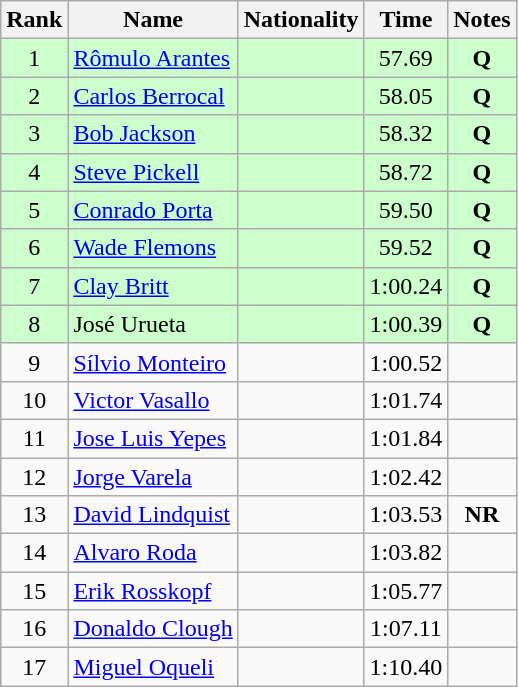<table class="wikitable sortable" style="text-align:center">
<tr>
<th>Rank</th>
<th>Name</th>
<th>Nationality</th>
<th>Time</th>
<th>Notes</th>
</tr>
<tr bgcolor=ccffcc>
<td>1</td>
<td align=left><a href='#'>Rômulo Arantes</a></td>
<td align=left></td>
<td>57.69</td>
<td><strong>Q</strong></td>
</tr>
<tr bgcolor=ccffcc>
<td>2</td>
<td align=left><a href='#'>Carlos Berrocal</a></td>
<td align=left></td>
<td>58.05</td>
<td><strong>Q</strong></td>
</tr>
<tr bgcolor=ccffcc>
<td>3</td>
<td align=left><a href='#'>Bob Jackson</a></td>
<td align=left></td>
<td>58.32</td>
<td><strong>Q</strong></td>
</tr>
<tr bgcolor=ccffcc>
<td>4</td>
<td align=left><a href='#'>Steve Pickell</a></td>
<td align=left></td>
<td>58.72</td>
<td><strong>Q</strong></td>
</tr>
<tr bgcolor=ccffcc>
<td>5</td>
<td align=left><a href='#'>Conrado Porta</a></td>
<td align=left></td>
<td>59.50</td>
<td><strong>Q</strong></td>
</tr>
<tr bgcolor=ccffcc>
<td>6</td>
<td align=left><a href='#'>Wade Flemons</a></td>
<td align=left></td>
<td>59.52</td>
<td><strong>Q</strong></td>
</tr>
<tr bgcolor=ccffcc>
<td>7</td>
<td align=left><a href='#'>Clay Britt</a></td>
<td align=left></td>
<td>1:00.24</td>
<td><strong>Q</strong></td>
</tr>
<tr bgcolor=ccffcc>
<td>8</td>
<td align=left>José Urueta</td>
<td align=left></td>
<td>1:00.39</td>
<td><strong>Q</strong></td>
</tr>
<tr>
<td>9</td>
<td align=left><a href='#'>Sílvio Monteiro</a></td>
<td align=left></td>
<td>1:00.52</td>
<td></td>
</tr>
<tr>
<td>10</td>
<td align=left><a href='#'>Victor Vasallo</a></td>
<td align=left></td>
<td>1:01.74</td>
<td></td>
</tr>
<tr>
<td>11</td>
<td align=left><a href='#'>Jose Luis Yepes</a></td>
<td align=left></td>
<td>1:01.84</td>
<td></td>
</tr>
<tr>
<td>12</td>
<td align=left><a href='#'>Jorge Varela</a></td>
<td align=left></td>
<td>1:02.42</td>
<td></td>
</tr>
<tr>
<td>13</td>
<td align=left><a href='#'>David Lindquist</a></td>
<td align=left></td>
<td>1:03.53</td>
<td><strong>NR</strong></td>
</tr>
<tr>
<td>14</td>
<td align=left><a href='#'>Alvaro Roda</a></td>
<td align=left></td>
<td>1:03.82</td>
<td></td>
</tr>
<tr>
<td>15</td>
<td align=left><a href='#'>Erik Rosskopf</a></td>
<td align=left></td>
<td>1:05.77</td>
<td></td>
</tr>
<tr>
<td>16</td>
<td align=left><a href='#'>Donaldo Clough</a></td>
<td align=left></td>
<td>1:07.11</td>
<td></td>
</tr>
<tr>
<td>17</td>
<td align=left><a href='#'>Miguel Oqueli</a></td>
<td align=left></td>
<td>1:10.40</td>
<td></td>
</tr>
</table>
